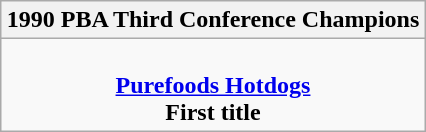<table class=wikitable style="text-align:center; margin:auto">
<tr>
<th>1990 PBA Third Conference Champions</th>
</tr>
<tr>
<td><br> <strong><a href='#'>Purefoods Hotdogs</a></strong> <br> <strong>First title</strong></td>
</tr>
</table>
